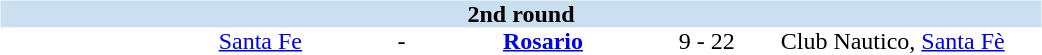<table table width=700>
<tr>
<td width=700 valign="top"><br><table border=0 cellspacing=0 cellpadding=0 style="font-size: 100%; border-collapse: collapse;" width=100%>
<tr bgcolor="#CADFF0">
<td style="font-size:100%"; align="center" colspan="6"><strong>2nd round</strong></td>
</tr>
<tr align=center bgcolor=#FFFFFF>
<td width=90></td>
<td width=170><a href='#'>Santa Fe</a></td>
<td width=20>-</td>
<td width=170><strong><a href='#'>Rosario</a></strong></td>
<td width=50>9 - 22</td>
<td width=200>Club Nautico, <a href='#'>Santa Fè</a></td>
</tr>
</table>
</td>
</tr>
</table>
